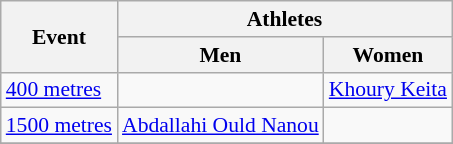<table class=wikitable style="font-size:90%">
<tr>
<th rowspan=2>Event</th>
<th colspan=2>Athletes</th>
</tr>
<tr>
<th>Men</th>
<th>Women</th>
</tr>
<tr>
<td><a href='#'>400 metres</a></td>
<td></td>
<td><a href='#'>Khoury Keita</a></td>
</tr>
<tr>
<td><a href='#'>1500 metres</a></td>
<td><a href='#'>Abdallahi Ould Nanou</a></td>
<td></td>
</tr>
<tr>
</tr>
</table>
